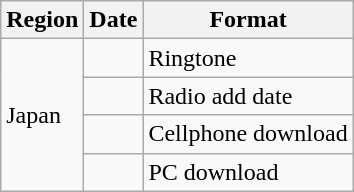<table class="wikitable">
<tr>
<th>Region</th>
<th>Date</th>
<th>Format</th>
</tr>
<tr>
<td rowspan="4">Japan</td>
<td></td>
<td>Ringtone</td>
</tr>
<tr>
<td></td>
<td>Radio add date</td>
</tr>
<tr>
<td></td>
<td>Cellphone download</td>
</tr>
<tr>
<td></td>
<td>PC download</td>
</tr>
</table>
